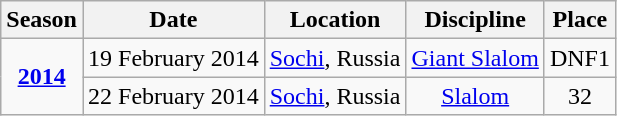<table class="wikitable">
<tr>
<th>Season</th>
<th>Date</th>
<th>Location</th>
<th>Discipline</th>
<th>Place</th>
</tr>
<tr align=center>
<td center rowspan=2><strong><a href='#'>2014</a></strong></td>
<td>19 February 2014</td>
<td> <a href='#'>Sochi</a>, Russia</td>
<td><a href='#'>Giant Slalom</a></td>
<td>DNF1</td>
</tr>
<tr align=center>
<td>22 February 2014</td>
<td> <a href='#'>Sochi</a>, Russia</td>
<td><a href='#'>Slalom</a></td>
<td>32</td>
</tr>
</table>
